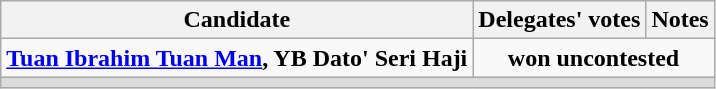<table class="wikitable" style="text-align:center">
<tr>
<th>Candidate</th>
<th>Delegates' votes</th>
<th>Notes</th>
</tr>
<tr>
<td align="left"><strong><a href='#'>Tuan Ibrahim Tuan Man</a>, YB Dato' Seri Haji</strong></td>
<td colspan="2"><strong>won uncontested</strong></td>
</tr>
<tr>
<td colspan="3" bgcolor="dcdcdc"></td>
</tr>
</table>
